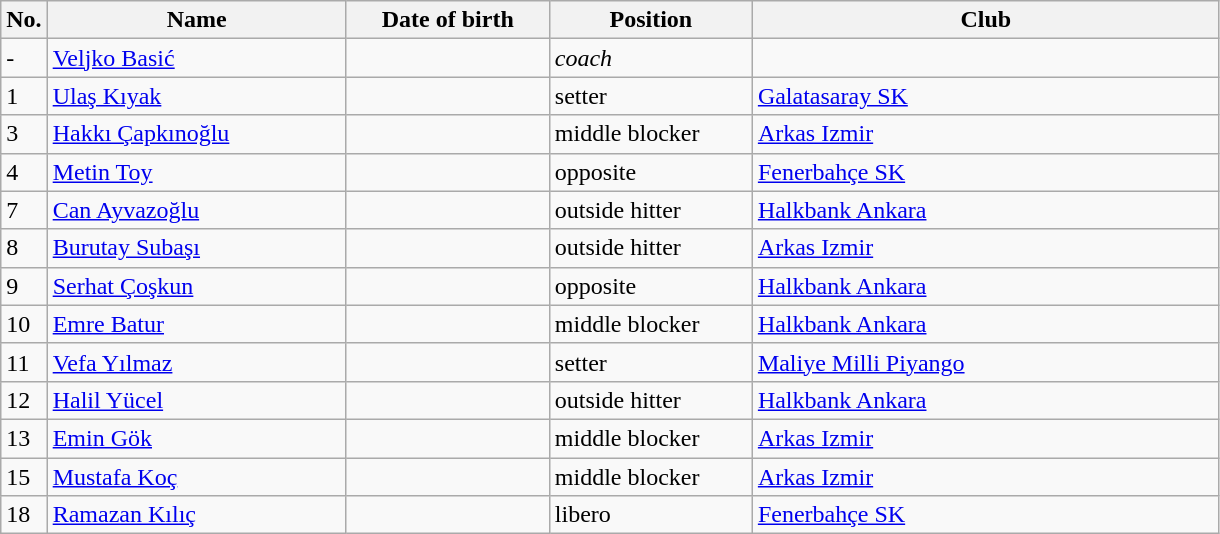<table class=wikitable sortable style=font-size:100%; text-align:center;>
<tr>
<th>No.</th>
<th style=width:12em>Name</th>
<th style=width:8em>Date of birth</th>
<th style=width:8em>Position</th>
<th style=width:19em>Club</th>
</tr>
<tr>
<td>-</td>
<td><a href='#'>Veljko Basić</a></td>
<td></td>
<td><em>coach</em></td>
<td></td>
</tr>
<tr>
<td>1</td>
<td><a href='#'>Ulaş Kıyak </a></td>
<td></td>
<td>setter</td>
<td> <a href='#'>Galatasaray SK</a></td>
</tr>
<tr>
<td>3</td>
<td><a href='#'>Hakkı Çapkınoğlu</a></td>
<td></td>
<td>middle blocker</td>
<td> <a href='#'>Arkas Izmir</a></td>
</tr>
<tr>
<td>4</td>
<td><a href='#'>Metin Toy</a></td>
<td></td>
<td>opposite</td>
<td> <a href='#'>Fenerbahçe SK</a></td>
</tr>
<tr>
<td>7</td>
<td><a href='#'>Can Ayvazoğlu</a></td>
<td></td>
<td>outside hitter</td>
<td> <a href='#'>Halkbank Ankara</a></td>
</tr>
<tr>
<td>8</td>
<td><a href='#'>Burutay Subaşı</a></td>
<td></td>
<td>outside hitter</td>
<td> <a href='#'>Arkas Izmir</a></td>
</tr>
<tr>
<td>9</td>
<td><a href='#'>Serhat Çoşkun</a></td>
<td></td>
<td>opposite</td>
<td> <a href='#'>Halkbank Ankara</a></td>
</tr>
<tr>
<td>10</td>
<td><a href='#'>Emre Batur</a></td>
<td></td>
<td>middle blocker</td>
<td> <a href='#'>Halkbank Ankara</a></td>
</tr>
<tr>
<td>11</td>
<td><a href='#'>Vefa Yılmaz</a></td>
<td></td>
<td>setter</td>
<td> <a href='#'>Maliye Milli Piyango</a></td>
</tr>
<tr>
<td>12</td>
<td><a href='#'>Halil Yücel</a></td>
<td></td>
<td>outside hitter</td>
<td> <a href='#'>Halkbank Ankara</a></td>
</tr>
<tr>
<td>13</td>
<td><a href='#'>Emin Gök</a></td>
<td></td>
<td>middle blocker</td>
<td> <a href='#'>Arkas Izmir</a></td>
</tr>
<tr>
<td>15</td>
<td><a href='#'>Mustafa Koç</a></td>
<td></td>
<td>middle blocker</td>
<td> <a href='#'>Arkas Izmir</a></td>
</tr>
<tr>
<td>18</td>
<td><a href='#'>Ramazan Kılıç</a></td>
<td></td>
<td>libero</td>
<td> <a href='#'>Fenerbahçe SK</a></td>
</tr>
</table>
